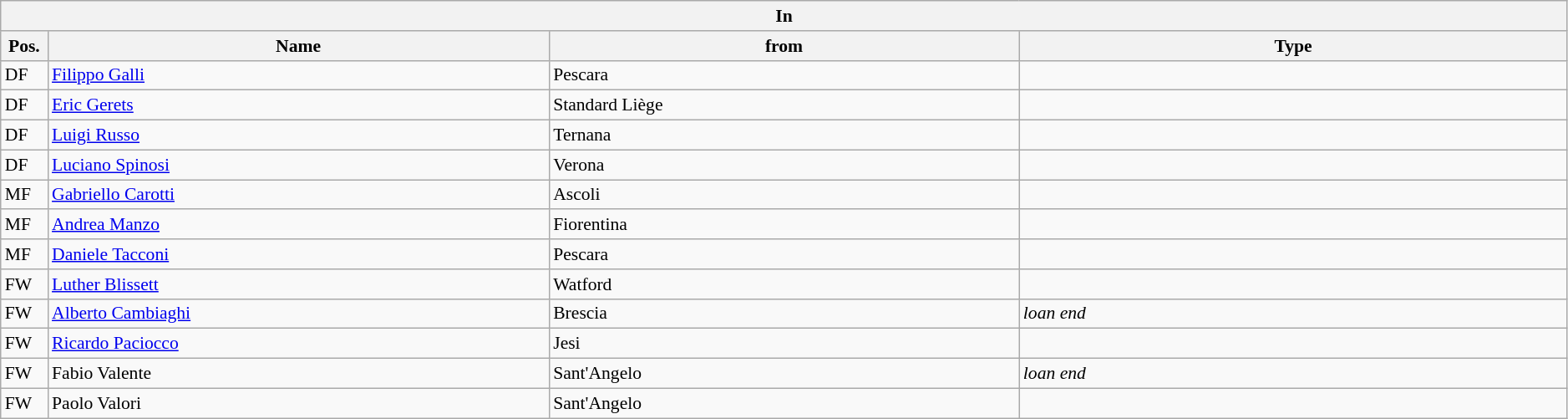<table class="wikitable" style="font-size:90%;width:99%;">
<tr>
<th colspan="4">In</th>
</tr>
<tr>
<th width=3%>Pos.</th>
<th width=32%>Name</th>
<th width=30%>from</th>
<th width=35%>Type</th>
</tr>
<tr>
<td>DF</td>
<td><a href='#'>Filippo Galli</a></td>
<td>Pescara</td>
<td></td>
</tr>
<tr>
<td>DF</td>
<td><a href='#'>Eric Gerets</a></td>
<td>Standard Liège</td>
<td></td>
</tr>
<tr>
<td>DF</td>
<td><a href='#'>Luigi Russo</a></td>
<td>Ternana</td>
<td></td>
</tr>
<tr>
<td>DF</td>
<td><a href='#'>Luciano Spinosi</a></td>
<td>Verona</td>
<td></td>
</tr>
<tr>
<td>MF</td>
<td><a href='#'>Gabriello Carotti</a></td>
<td>Ascoli</td>
<td></td>
</tr>
<tr>
<td>MF</td>
<td><a href='#'>Andrea Manzo</a></td>
<td>Fiorentina</td>
<td></td>
</tr>
<tr>
<td>MF</td>
<td><a href='#'>Daniele Tacconi</a></td>
<td>Pescara</td>
<td></td>
</tr>
<tr>
<td>FW</td>
<td><a href='#'>Luther Blissett</a></td>
<td>Watford</td>
<td></td>
</tr>
<tr>
<td>FW</td>
<td><a href='#'>Alberto Cambiaghi</a></td>
<td>Brescia</td>
<td><em>loan end</em></td>
</tr>
<tr>
<td>FW</td>
<td><a href='#'>Ricardo Paciocco</a></td>
<td>Jesi</td>
<td></td>
</tr>
<tr>
<td>FW</td>
<td>Fabio Valente</td>
<td>Sant'Angelo</td>
<td><em>loan end</em></td>
</tr>
<tr>
<td>FW</td>
<td>Paolo Valori</td>
<td>Sant'Angelo</td>
<td></td>
</tr>
</table>
